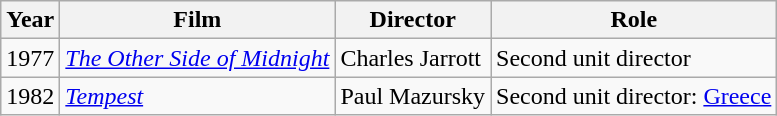<table class="wikitable">
<tr>
<th>Year</th>
<th>Film</th>
<th>Director</th>
<th>Role</th>
</tr>
<tr>
<td>1977</td>
<td><em><a href='#'>The Other Side of Midnight</a></em></td>
<td>Charles Jarrott</td>
<td>Second unit director</td>
</tr>
<tr>
<td>1982</td>
<td><em><a href='#'>Tempest</a></em></td>
<td>Paul Mazursky</td>
<td>Second unit director: <a href='#'>Greece</a></td>
</tr>
</table>
